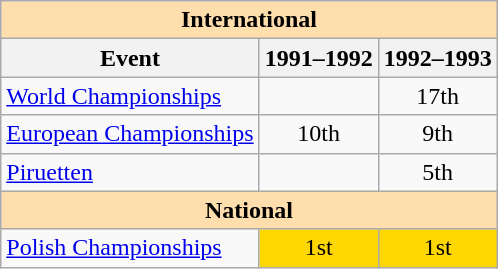<table class="wikitable" style="text-align:center">
<tr>
<th style="background-color: #ffdead; " colspan=3 align=center><strong>International</strong></th>
</tr>
<tr>
<th>Event</th>
<th>1991–1992</th>
<th>1992–1993</th>
</tr>
<tr>
<td align=left><a href='#'>World Championships</a></td>
<td></td>
<td>17th</td>
</tr>
<tr>
<td align=left><a href='#'>European Championships</a></td>
<td>10th</td>
<td>9th</td>
</tr>
<tr>
<td align=left><a href='#'>Piruetten</a></td>
<td></td>
<td>5th</td>
</tr>
<tr>
<th style="background-color: #ffdead; " colspan=3 align=center><strong>National</strong></th>
</tr>
<tr>
<td align=left><a href='#'>Polish Championships</a></td>
<td bgcolor=gold>1st</td>
<td bgcolor=gold>1st</td>
</tr>
</table>
